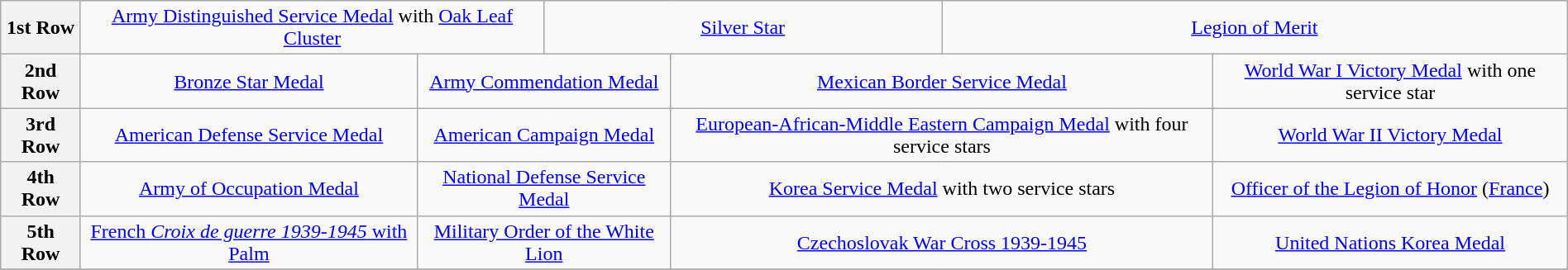<table class="wikitable" style="margin:1em auto; text-align:center;">
<tr>
<th>1st Row</th>
<td colspan="5"><a href='#'>Army Distinguished Service Medal</a> with <a href='#'>Oak Leaf Cluster</a></td>
<td colspan="4"><a href='#'>Silver Star</a></td>
<td colspan="4"><a href='#'>Legion of Merit</a></td>
</tr>
<tr>
<th>2nd Row</th>
<td colspan="4"><a href='#'>Bronze Star Medal</a></td>
<td colspan="4"><a href='#'>Army Commendation Medal</a></td>
<td colspan="4"><a href='#'>Mexican Border Service Medal</a></td>
<td colspan="4"><a href='#'>World War I Victory Medal</a> with one service star</td>
</tr>
<tr>
<th>3rd Row</th>
<td colspan="4"><a href='#'>American Defense Service Medal</a></td>
<td colspan="4"><a href='#'>American Campaign Medal</a></td>
<td colspan="4"><a href='#'>European-African-Middle Eastern Campaign Medal</a> with four service stars</td>
<td colspan="4"><a href='#'>World War II Victory Medal</a></td>
</tr>
<tr>
<th>4th Row</th>
<td colspan="4"><a href='#'>Army of Occupation Medal</a></td>
<td colspan="4"><a href='#'>National Defense Service Medal</a></td>
<td colspan="4"><a href='#'>Korea Service Medal</a> with two service stars</td>
<td colspan="4"><a href='#'>Officer of the Legion of Honor</a> (<a href='#'>France</a>)</td>
</tr>
<tr>
<th>5th Row</th>
<td colspan="4"><a href='#'>French <em>Croix de guerre 1939-1945</em> with Palm</a></td>
<td colspan="4"><a href='#'>Military Order of the White Lion</a></td>
<td colspan="4"><a href='#'>Czechoslovak War Cross 1939-1945</a></td>
<td colspan="4"><a href='#'>United Nations Korea Medal</a></td>
</tr>
<tr>
</tr>
</table>
